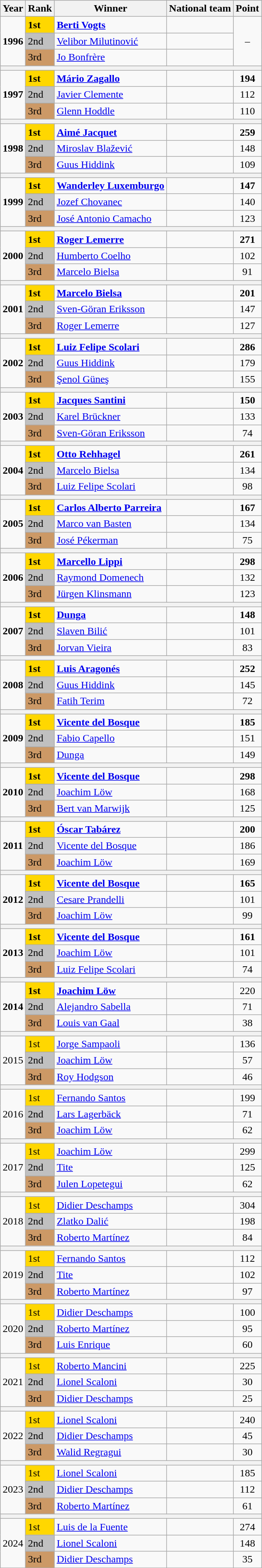<table class="wikitable">
<tr>
<th>Year</th>
<th>Rank</th>
<th>Winner</th>
<th>National team</th>
<th>Point</th>
</tr>
<tr>
<td rowspan="3" align="center"><strong>1996</strong></td>
<td scope=col style="background-color: gold"><strong>1st</strong></td>
<td><strong> <a href='#'>Berti Vogts</a></strong></td>
<td><strong></strong></td>
<td rowspan="3" align="center">–</td>
</tr>
<tr>
<td scope=col style="background-color: silver">2nd</td>
<td> <a href='#'>Velibor Milutinović</a></td>
<td></td>
</tr>
<tr>
<td scope=col style="background-color: #cc9966">3rd</td>
<td> <a href='#'>Jo Bonfrère</a></td>
<td></td>
</tr>
<tr>
<th colspan="5"></th>
</tr>
<tr>
<td rowspan="3" align="center"><strong>1997</strong></td>
<td scope=col style="background-color: gold"><strong>1st</strong></td>
<td><strong> <a href='#'>Mário Zagallo</a></strong></td>
<td><strong></strong></td>
<td align="center"><strong>194</strong></td>
</tr>
<tr>
<td scope=col style="background-color: silver">2nd</td>
<td> <a href='#'>Javier Clemente</a></td>
<td></td>
<td align="center">112</td>
</tr>
<tr>
<td scope=col style="background-color: #cc9966">3rd</td>
<td> <a href='#'>Glenn Hoddle</a></td>
<td></td>
<td align="center">110</td>
</tr>
<tr>
<th colspan="5"></th>
</tr>
<tr>
<td rowspan="3" align="center"><strong>1998</strong></td>
<td scope=col style="background-color: gold"><strong>1st</strong></td>
<td><strong> <a href='#'>Aimé Jacquet</a></strong></td>
<td><strong></strong></td>
<td align="center"><strong>259</strong></td>
</tr>
<tr>
<td scope=col style="background-color: silver">2nd</td>
<td> <a href='#'>Miroslav Blažević</a></td>
<td></td>
<td align="center">148</td>
</tr>
<tr>
<td scope=col style="background-color: #cc9966">3rd</td>
<td> <a href='#'>Guus Hiddink</a></td>
<td></td>
<td align="center">109</td>
</tr>
<tr>
<th colspan="5"></th>
</tr>
<tr>
<td rowspan="3" align="center"><strong>1999</strong></td>
<td scope=col style="background-color: gold"><strong>1st</strong></td>
<td><strong> <a href='#'>Wanderley Luxemburgo</a></strong></td>
<td><strong></strong></td>
<td align="center"><strong>147</strong></td>
</tr>
<tr>
<td scope=col style="background-color: silver">2nd</td>
<td> <a href='#'>Jozef Chovanec</a></td>
<td></td>
<td align="center">140</td>
</tr>
<tr>
<td scope=col style="background-color: #cc9966">3rd</td>
<td> <a href='#'>José Antonio Camacho</a></td>
<td></td>
<td align="center">123</td>
</tr>
<tr>
<th colspan="5"></th>
</tr>
<tr>
<td rowspan="3" align="center"><strong>2000</strong></td>
<td scope=col style="background-color: gold"><strong>1st</strong></td>
<td><strong> <a href='#'>Roger Lemerre</a></strong></td>
<td><strong></strong></td>
<td align="center"><strong>271</strong></td>
</tr>
<tr>
<td scope=col style="background-color: silver">2nd</td>
<td> <a href='#'>Humberto Coelho</a></td>
<td></td>
<td align="center">102</td>
</tr>
<tr>
<td scope=col style="background-color: #cc9966">3rd</td>
<td> <a href='#'>Marcelo Bielsa</a></td>
<td></td>
<td align="center">91</td>
</tr>
<tr>
<th colspan="5"></th>
</tr>
<tr>
<td rowspan="3" align="center"><strong>2001</strong></td>
<td scope=col style="background-color: gold"><strong>1st</strong></td>
<td><strong> <a href='#'>Marcelo Bielsa</a></strong></td>
<td><strong></strong></td>
<td align="center"><strong>201</strong></td>
</tr>
<tr>
<td scope=col style="background-color: silver">2nd</td>
<td> <a href='#'>Sven-Göran Eriksson</a></td>
<td></td>
<td align="center">147</td>
</tr>
<tr>
<td scope=col style="background-color: #cc9966">3rd</td>
<td> <a href='#'>Roger Lemerre</a></td>
<td></td>
<td align="center">127</td>
</tr>
<tr>
<th colspan="5"></th>
</tr>
<tr>
<td rowspan="3" align="center"><strong>2002</strong></td>
<td scope=col style="background-color: gold"><strong>1st</strong></td>
<td><strong> <a href='#'>Luiz Felipe Scolari</a></strong></td>
<td><strong></strong></td>
<td align="center"><strong>286</strong></td>
</tr>
<tr>
<td scope=col style="background-color: silver">2nd</td>
<td> <a href='#'>Guus Hiddink</a></td>
<td></td>
<td align="center">179</td>
</tr>
<tr>
<td scope=col style="background-color: #cc9966">3rd</td>
<td> <a href='#'>Şenol Güneş</a></td>
<td></td>
<td align="center">155</td>
</tr>
<tr>
<th colspan="5"></th>
</tr>
<tr>
<td rowspan="3" align="center"><strong>2003</strong></td>
<td scope=col style="background-color: gold"><strong>1st</strong></td>
<td><strong> <a href='#'>Jacques Santini</a></strong></td>
<td><strong></strong></td>
<td align="center"><strong>150</strong></td>
</tr>
<tr>
<td scope=col style="background-color: silver">2nd</td>
<td> <a href='#'>Karel Brückner</a></td>
<td></td>
<td align="center">133</td>
</tr>
<tr>
<td scope=col style="background-color: #cc9966">3rd</td>
<td> <a href='#'>Sven-Göran Eriksson</a></td>
<td></td>
<td align="center">74</td>
</tr>
<tr>
<th colspan="5"></th>
</tr>
<tr>
<td rowspan="3" align="center"><strong>2004</strong></td>
<td scope=col style="background-color: gold"><strong>1st</strong></td>
<td><strong> <a href='#'>Otto Rehhagel</a></strong></td>
<td><strong></strong></td>
<td align="center"><strong>261</strong></td>
</tr>
<tr>
<td scope=col style="background-color: silver">2nd</td>
<td> <a href='#'>Marcelo Bielsa</a></td>
<td></td>
<td align="center">134</td>
</tr>
<tr>
<td scope=col style="background-color: #cc9966">3rd</td>
<td> <a href='#'>Luiz Felipe Scolari</a></td>
<td></td>
<td align="center">98</td>
</tr>
<tr>
<th colspan="5"></th>
</tr>
<tr>
<td rowspan="3" align="center"><strong>2005</strong></td>
<td scope=col style="background-color: gold"><strong>1st</strong></td>
<td><strong> <a href='#'>Carlos Alberto Parreira</a></strong></td>
<td><strong></strong></td>
<td align="center"><strong>167</strong></td>
</tr>
<tr>
<td scope=col style="background-color: silver">2nd</td>
<td> <a href='#'>Marco van Basten</a></td>
<td></td>
<td align="center">134</td>
</tr>
<tr>
<td scope=col style="background-color: #cc9966">3rd</td>
<td> <a href='#'>José Pékerman</a></td>
<td></td>
<td align="center">75</td>
</tr>
<tr>
<th colspan="5"></th>
</tr>
<tr>
<td rowspan="3" align="center"><strong>2006</strong></td>
<td scope=col style="background-color: gold"><strong>1st</strong></td>
<td><strong> <a href='#'>Marcello Lippi</a></strong></td>
<td><strong></strong></td>
<td align="center"><strong>298</strong></td>
</tr>
<tr>
<td scope=col style="background-color: silver">2nd</td>
<td> <a href='#'>Raymond Domenech</a></td>
<td><strong></strong></td>
<td align="center">132</td>
</tr>
<tr>
<td scope=col style="background-color: #cc9966">3rd</td>
<td> <a href='#'>Jürgen Klinsmann</a></td>
<td><strong></strong></td>
<td align="center">123</td>
</tr>
<tr>
<th colspan="5"></th>
</tr>
<tr>
<td rowspan="3" align="center"><strong>2007</strong></td>
<td scope=col style="background-color: gold"><strong>1st</strong></td>
<td><strong> <a href='#'>Dunga</a></strong></td>
<td><strong></strong></td>
<td align="center"><strong>148</strong></td>
</tr>
<tr>
<td scope=col style="background-color: silver">2nd</td>
<td> <a href='#'>Slaven Bilić</a></td>
<td></td>
<td align="center">101</td>
</tr>
<tr>
<td scope=col style="background-color: #cc9966">3rd</td>
<td><strong></strong> <a href='#'>Jorvan Vieira</a></td>
<td></td>
<td align="center">83</td>
</tr>
<tr>
<th colspan="5"></th>
</tr>
<tr>
<td rowspan="3" align="center"><strong>2008</strong></td>
<td scope=col style="background-color: gold"><strong>1st</strong></td>
<td><strong> <a href='#'>Luis Aragonés</a></strong></td>
<td><strong></strong></td>
<td align="center"><strong>252</strong></td>
</tr>
<tr>
<td scope=col style="background-color: silver">2nd</td>
<td> <a href='#'>Guus Hiddink</a></td>
<td></td>
<td align="center">145</td>
</tr>
<tr>
<td scope=col style="background-color: #cc9966">3rd</td>
<td> <a href='#'>Fatih Terim</a></td>
<td></td>
<td align="center">72</td>
</tr>
<tr>
<th colspan="5"></th>
</tr>
<tr>
<td rowspan="3" align="center"><strong>2009</strong></td>
<td scope=col style="background-color: gold"><strong>1st</strong></td>
<td><strong> <a href='#'>Vicente del Bosque</a></strong></td>
<td><strong></strong></td>
<td align="center"><strong>185</strong></td>
</tr>
<tr>
<td scope=col style="background-color: silver">2nd</td>
<td> <a href='#'>Fabio Capello</a></td>
<td></td>
<td align="center">151</td>
</tr>
<tr>
<td scope=col style="background-color: #cc9966">3rd</td>
<td> <a href='#'>Dunga</a></td>
<td></td>
<td align="center">149</td>
</tr>
<tr>
<th colspan="5"></th>
</tr>
<tr>
<td rowspan="3" align="center"><strong>2010</strong></td>
<td scope=col style="background-color: gold"><strong>1st</strong></td>
<td><strong> <a href='#'>Vicente del Bosque</a></strong></td>
<td><strong></strong></td>
<td align="center"><strong>298</strong></td>
</tr>
<tr>
<td scope=col style="background-color: silver">2nd</td>
<td> <a href='#'>Joachim Löw</a></td>
<td></td>
<td align="center">168</td>
</tr>
<tr>
<td scope=col style="background-color: #cc9966">3rd</td>
<td> <a href='#'>Bert van Marwijk</a></td>
<td></td>
<td align="center">125</td>
</tr>
<tr>
<th colspan="5"></th>
</tr>
<tr>
<td rowspan="3" align="center"><strong>2011</strong></td>
<td scope=col style="background-color: gold"><strong>1st</strong></td>
<td><strong> <a href='#'>Óscar Tabárez</a></strong></td>
<td><strong></strong></td>
<td align="center"><strong>200</strong></td>
</tr>
<tr>
<td scope=col style="background-color: silver">2nd</td>
<td> <a href='#'>Vicente del Bosque</a></td>
<td></td>
<td align="center">186</td>
</tr>
<tr>
<td scope=col style="background-color: #cc9966">3rd</td>
<td> <a href='#'>Joachim Löw</a></td>
<td></td>
<td align="center">169</td>
</tr>
<tr>
<th colspan="5"></th>
</tr>
<tr>
<td rowspan="3" align="center"><strong>2012</strong></td>
<td scope=col style="background-color: gold"><strong>1st</strong></td>
<td><strong> <a href='#'>Vicente del Bosque</a></strong></td>
<td><strong></strong></td>
<td align="center"><strong>165</strong></td>
</tr>
<tr>
<td scope=col style="background-color: silver">2nd</td>
<td> <a href='#'>Cesare Prandelli</a></td>
<td></td>
<td align="center">101</td>
</tr>
<tr>
<td scope=col style="background-color: #cc9966">3rd</td>
<td> <a href='#'>Joachim Löw</a></td>
<td></td>
<td align="center">99</td>
</tr>
<tr>
<th colspan="5"></th>
</tr>
<tr>
<td rowspan="3" align="center"><strong>2013</strong></td>
<td scope=col style="background-color: gold"><strong>1st</strong></td>
<td><strong> <a href='#'>Vicente del Bosque</a></strong></td>
<td><strong></strong></td>
<td align="center"><strong>161</strong></td>
</tr>
<tr>
<td scope=col style="background-color: silver">2nd</td>
<td> <a href='#'>Joachim Löw</a></td>
<td></td>
<td align="center">101</td>
</tr>
<tr>
<td scope=col style="background-color: #cc9966">3rd</td>
<td> <a href='#'>Luiz Felipe Scolari</a></td>
<td></td>
<td align="center">74</td>
</tr>
<tr>
<th colspan="5"></th>
</tr>
<tr>
<td rowspan="3" align="center"><strong>2014</strong></td>
<td scope=col style="background-color: gold"><strong>1st</strong></td>
<td><strong> <a href='#'>Joachim Löw</a></strong></td>
<td><strong><em></td>
<td align="center"></strong>220<strong></td>
</tr>
<tr>
<td scope=col style="background-color: silver">2nd</td>
<td> <a href='#'>Alejandro Sabella</a></td>
<td></td>
<td align="center">71</td>
</tr>
<tr>
<td scope=col style="background-color: #cc9966">3rd</td>
<td> <a href='#'>Louis van Gaal</a></td>
<td></td>
<td align="center">38</td>
</tr>
<tr>
<th colspan="5"></th>
</tr>
<tr>
<td rowspan="3" align="center"></strong>2015<strong></td>
<td scope=col style="background-color: gold"></strong>1st<strong></td>
<td></strong> <a href='#'>Jorge Sampaoli</a><strong></td>
<td></strong><strong></td>
<td align="center"></strong>136<strong></td>
</tr>
<tr>
<td scope=col style="background-color: silver">2nd</td>
<td> <a href='#'>Joachim Löw</a></td>
<td></td>
<td align="center">57</td>
</tr>
<tr>
<td scope=col style="background-color: #cc9966">3rd</td>
<td> <a href='#'>Roy Hodgson</a></td>
<td></td>
<td align="center">46</td>
</tr>
<tr>
<th colspan="5"></th>
</tr>
<tr>
<td rowspan="3" align="center"></strong>2016<strong></td>
<td scope=col style="background-color: gold"></strong>1st<strong></td>
<td></strong> <a href='#'>Fernando Santos</a><strong></td>
<td></strong><strong></td>
<td align="center"></strong>199<strong></td>
</tr>
<tr>
<td scope=col style="background-color: silver">2nd</td>
<td> <a href='#'>Lars Lagerbäck</a></td>
<td></td>
<td align="center">71</td>
</tr>
<tr>
<td scope=col style="background-color: #cc9966">3rd</td>
<td> <a href='#'>Joachim Löw</a></td>
<td></td>
<td align="center">62</td>
</tr>
<tr>
<th colspan="5"></th>
</tr>
<tr>
<td rowspan="3" align="center"></strong>2017<strong></td>
<td scope=col style="background-color: gold"></strong>1st<strong></td>
<td></strong> <a href='#'>Joachim Löw</a><strong></td>
<td></strong><strong></td>
<td align="center"></strong>299<strong></td>
</tr>
<tr>
<td scope=col style="background-color: silver">2nd</td>
<td> <a href='#'>Tite</a></td>
<td></td>
<td align="center">125</td>
</tr>
<tr>
<td scope=col style="background-color: #cc9966">3rd</td>
<td> <a href='#'>Julen Lopetegui</a></td>
<td></td>
<td align="center">62</td>
</tr>
<tr>
<th colspan="5"></th>
</tr>
<tr>
<td rowspan="3" align="center"></strong>2018<strong></td>
<td scope=col style="background-color: gold"></strong>1st<strong></td>
<td></strong> <a href='#'>Didier Deschamps</a><strong></td>
<td></strong><strong></td>
<td align="center"></strong>304<strong></td>
</tr>
<tr>
<td scope=col style="background-color: silver">2nd</td>
<td> <a href='#'>Zlatko Dalić</a></td>
<td></td>
<td align="center">198</td>
</tr>
<tr>
<td scope=col style="background-color: #cc9966">3rd</td>
<td> <a href='#'>Roberto Martínez</a></td>
<td></td>
<td align="center">84</td>
</tr>
<tr>
<th colspan="5"></th>
</tr>
<tr>
<td rowspan="3" align="center"></strong>2019<strong></td>
<td scope=col style="background-color: gold"></strong>1st<strong></td>
<td></strong> <a href='#'>Fernando Santos</a><strong></td>
<td></strong><strong></td>
<td align="center"></strong>112<strong></td>
</tr>
<tr>
<td scope=col style="background-color: silver">2nd</td>
<td> <a href='#'>Tite</a></td>
<td></td>
<td align="center">102</td>
</tr>
<tr>
<td scope=col style="background-color: #cc9966">3rd</td>
<td> <a href='#'>Roberto Martínez</a></td>
<td></td>
<td align="center">97</td>
</tr>
<tr>
<th colspan="5"></th>
</tr>
<tr>
<td rowspan="3" align="center"></strong>2020<strong></td>
<td scope=col style="background-color: gold"></strong>1st<strong></td>
<td></strong> <a href='#'>Didier Deschamps</a><strong></td>
<td></strong><strong></td>
<td align="center"></strong>100<strong></td>
</tr>
<tr>
<td scope=col style="background-color: silver">2nd</td>
<td> <a href='#'>Roberto Martínez</a></td>
<td></td>
<td align="center">95</td>
</tr>
<tr>
<td scope=col style="background-color: #cc9966">3rd</td>
<td> <a href='#'>Luis Enrique</a></td>
<td></td>
<td align="center">60</td>
</tr>
<tr>
<th colspan="5"></th>
</tr>
<tr>
<td rowspan="3" align="center"></strong>2021<strong></td>
<td scope=col style="background-color: gold"></strong>1st<strong></td>
<td></strong> <a href='#'>Roberto Mancini</a><strong></td>
<td></strong><strong></td>
<td align="center"></strong>225<strong></td>
</tr>
<tr>
<td scope=col style="background-color: silver">2nd</td>
<td> <a href='#'>Lionel Scaloni</a></td>
<td></td>
<td align="center">30</td>
</tr>
<tr>
<td scope=col style="background-color: #cc9966">3rd</td>
<td> <a href='#'>Didier Deschamps</a></td>
<td></td>
<td align="center">25</td>
</tr>
<tr>
<th colspan="5"></th>
</tr>
<tr>
<td rowspan="3"></strong>2022<strong></td>
<td scope=col style="background-color: gold"></strong>1st<strong></td>
<td></strong> <a href='#'>Lionel Scaloni</a><strong></td>
<td></strong><strong></td>
<td align="center"></strong>240<strong></td>
</tr>
<tr>
<td scope=col style="background-color: silver">2nd</td>
<td> <a href='#'>Didier Deschamps</a></td>
<td></td>
<td align="center">45</td>
</tr>
<tr>
<td scope=col style="background-color: #cc9966">3rd</td>
<td> <a href='#'>Walid Regragui</a></td>
<td></td>
<td align="center">30</td>
</tr>
<tr>
<th colspan="5"></th>
</tr>
<tr>
<td rowspan="3"></strong>2023<strong></td>
<td scope=col style="background-color: gold"></strong>1st<strong></td>
<td></strong> <a href='#'>Lionel Scaloni</a><strong></td>
<td></strong><strong></td>
<td align="center"></strong>185<strong></td>
</tr>
<tr>
<td scope=col style="background-color: silver">2nd</td>
<td> <a href='#'>Didier Deschamps</a></td>
<td></td>
<td align="center">112</td>
</tr>
<tr>
<td scope=col style="background-color: #cc9966">3rd</td>
<td> <a href='#'>Roberto Martínez</a></td>
<td></td>
<td align="center">61</td>
</tr>
<tr>
<th colspan="5"></th>
</tr>
<tr>
<td rowspan="3"></strong>2024<strong></td>
<td scope=col style="background-color: gold"></strong>1st<strong></td>
<td></strong> <a href='#'>Luis de la Fuente</a><strong></td>
<td></strong><strong></td>
<td align="center"></strong>274<strong></td>
</tr>
<tr>
<td scope=col style="background-color: silver">2nd</td>
<td> <a href='#'>Lionel Scaloni</a></td>
<td></td>
<td align="center">148</td>
</tr>
<tr>
<td scope=col style="background-color: #cc9966">3rd</td>
<td> <a href='#'>Didier Deschamps</a></td>
<td></td>
<td align="center">35</td>
</tr>
</table>
